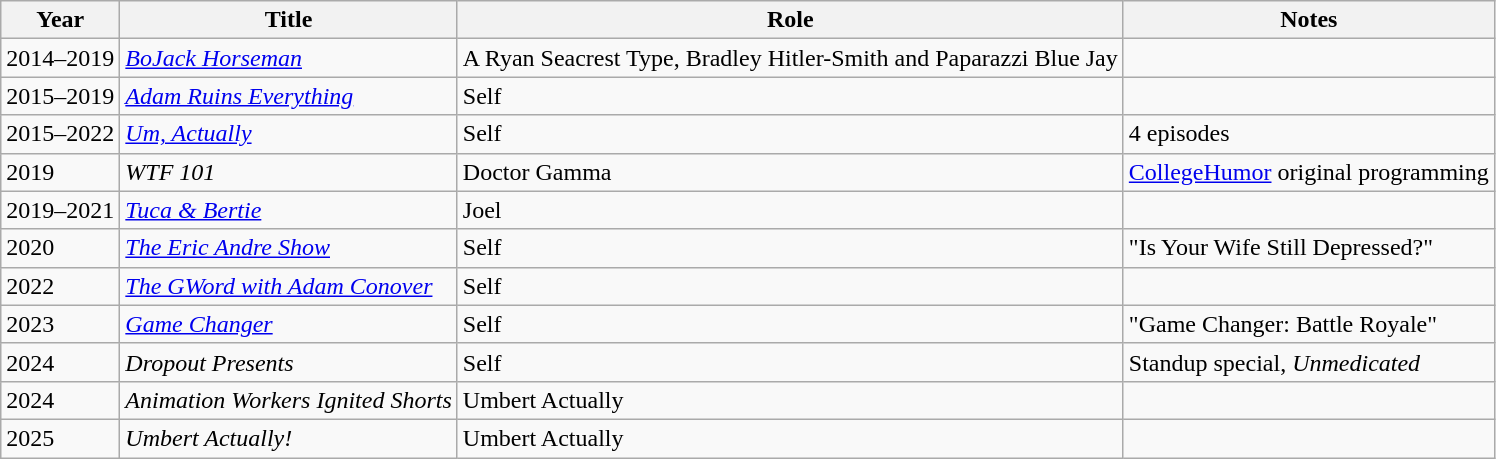<table class="wikitable">
<tr>
<th>Year</th>
<th>Title</th>
<th>Role</th>
<th>Notes</th>
</tr>
<tr>
<td>2014–2019</td>
<td><em><a href='#'>BoJack Horseman</a></em></td>
<td>A Ryan Seacrest Type, Bradley Hitler-Smith and Paparazzi Blue Jay</td>
<td></td>
</tr>
<tr>
<td>2015–2019</td>
<td><em><a href='#'>Adam Ruins Everything</a></em></td>
<td>Self</td>
<td></td>
</tr>
<tr>
<td>2015–2022</td>
<td><em><a href='#'>Um, Actually</a></em></td>
<td>Self</td>
<td>4 episodes</td>
</tr>
<tr>
<td>2019</td>
<td><em>WTF 101</em></td>
<td>Doctor Gamma</td>
<td><a href='#'>CollegeHumor</a> original programming</td>
</tr>
<tr>
<td>2019–2021</td>
<td><em><a href='#'>Tuca & Bertie</a></em></td>
<td>Joel</td>
<td></td>
</tr>
<tr>
<td>2020</td>
<td><em><a href='#'>The Eric Andre Show</a></em></td>
<td>Self</td>
<td>"Is Your Wife Still Depressed?"</td>
</tr>
<tr>
<td>2022</td>
<td><em><a href='#'>The GWord with Adam Conover</a></em></td>
<td>Self</td>
<td></td>
</tr>
<tr>
<td>2023</td>
<td><em><a href='#'>Game Changer</a></em></td>
<td>Self</td>
<td>"Game Changer: Battle Royale"</td>
</tr>
<tr>
<td>2024</td>
<td><em>Dropout Presents</em></td>
<td>Self</td>
<td>Standup special, <em>Unmedicated</em></td>
</tr>
<tr>
<td>2024</td>
<td><em>Animation Workers Ignited Shorts</em></td>
<td>Umbert Actually</td>
<td></td>
</tr>
<tr>
<td>2025</td>
<td><em>Umbert Actually!</em></td>
<td>Umbert Actually</td>
<td></td>
</tr>
</table>
